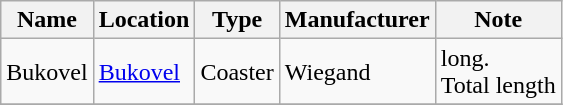<table class="wikitable sortable">
<tr>
<th>Name</th>
<th>Location</th>
<th>Type</th>
<th>Manufacturer</th>
<th>Note</th>
</tr>
<tr>
<td>Bukovel</td>
<td><a href='#'>Bukovel</a></td>
<td>Coaster</td>
<td>Wiegand</td>
<td> long.<br>Total length  </td>
</tr>
<tr>
</tr>
</table>
